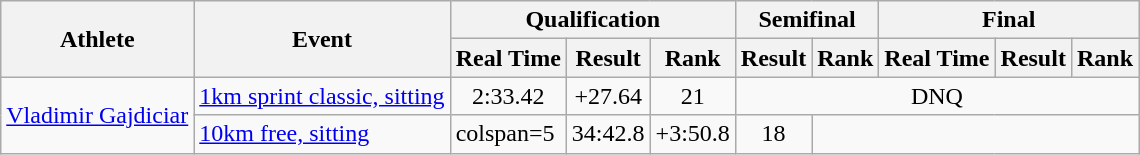<table class="wikitable" style="font-size:100%">
<tr>
<th rowspan="2">Athlete</th>
<th rowspan="2">Event</th>
<th colspan="3">Qualification</th>
<th colspan="2">Semifinal</th>
<th colspan="3">Final</th>
</tr>
<tr>
<th>Real Time</th>
<th>Result</th>
<th>Rank</th>
<th>Result</th>
<th>Rank</th>
<th>Real Time</th>
<th>Result</th>
<th>Rank</th>
</tr>
<tr>
<td rowspan=2><a href='#'>Vladimir Gajdiciar</a></td>
<td><a href='#'>1km sprint classic, sitting</a></td>
<td align="center">2:33.42</td>
<td align="center">+27.64</td>
<td align="center">21</td>
<td align="center" colspan=5>DNQ</td>
</tr>
<tr>
<td><a href='#'>10km free, sitting</a></td>
<td>colspan=5 </td>
<td align="center">34:42.8</td>
<td align="center">+3:50.8</td>
<td align="center">18</td>
</tr>
</table>
